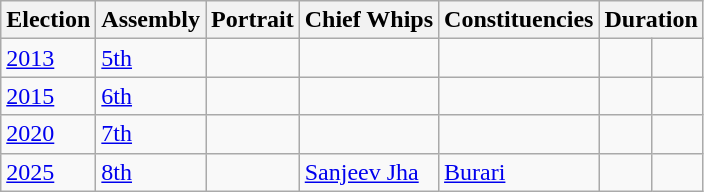<table class="wikitable sortable">
<tr>
<th>Election</th>
<th>Assembly</th>
<th>Portrait</th>
<th>Chief Whips</th>
<th>Constituencies</th>
<th colspan="2">Duration</th>
</tr>
<tr>
<td><a href='#'>2013</a></td>
<td><a href='#'>5th</a></td>
<td></td>
<td></td>
<td></td>
<td></td>
<td></td>
</tr>
<tr>
<td><a href='#'>2015</a></td>
<td><a href='#'>6th</a></td>
<td></td>
<td></td>
<td></td>
<td></td>
<td></td>
</tr>
<tr>
<td><a href='#'>2020</a></td>
<td><a href='#'>7th</a></td>
<td></td>
<td></td>
<td></td>
<td></td>
<td></td>
</tr>
<tr>
<td><a href='#'>2025</a></td>
<td><a href='#'>8th</a></td>
<td></td>
<td><a href='#'>Sanjeev Jha</a></td>
<td><a href='#'>Burari</a></td>
<td></td>
<td></td>
</tr>
</table>
